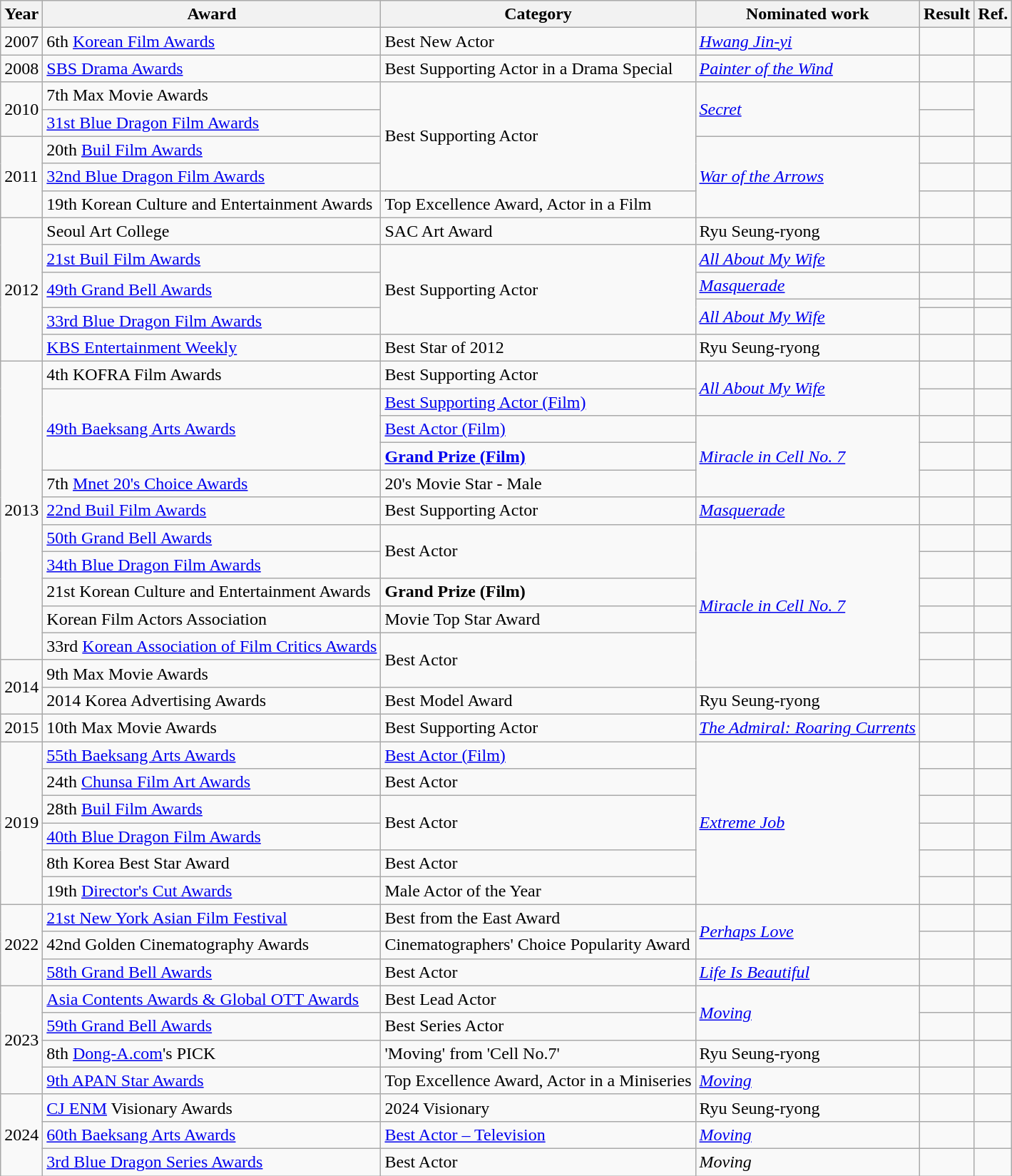<table class="wikitable sortable">
<tr>
<th scope="col">Year</th>
<th scope="col">Award</th>
<th scope="col">Category</th>
<th scope="col">Nominated work</th>
<th scope="col">Result</th>
<th scope="col">Ref.</th>
</tr>
<tr>
<td>2007</td>
<td>6th <a href='#'>Korean Film Awards</a></td>
<td>Best New Actor</td>
<td><em><a href='#'>Hwang Jin-yi</a></em></td>
<td></td>
<td></td>
</tr>
<tr>
<td>2008</td>
<td><a href='#'>SBS Drama Awards</a></td>
<td>Best Supporting Actor in a Drama Special</td>
<td><em><a href='#'>Painter of the Wind</a></em></td>
<td></td>
<td></td>
</tr>
<tr>
<td rowspan="2">2010</td>
<td>7th Max Movie Awards</td>
<td rowspan="4">Best Supporting Actor</td>
<td rowspan="2"><em><a href='#'>Secret</a></em></td>
<td></td>
<td rowspan="2"></td>
</tr>
<tr>
<td><a href='#'>31st Blue Dragon Film Awards</a></td>
<td></td>
</tr>
<tr>
<td rowspan="3">2011</td>
<td>20th <a href='#'>Buil Film Awards</a></td>
<td rowspan="3"><em><a href='#'>War of the Arrows</a></em></td>
<td></td>
<td></td>
</tr>
<tr>
<td><a href='#'>32nd Blue Dragon Film Awards</a></td>
<td></td>
<td></td>
</tr>
<tr>
<td>19th Korean Culture and Entertainment Awards</td>
<td>Top Excellence Award, Actor in a Film</td>
<td></td>
<td></td>
</tr>
<tr>
<td rowspan="6">2012</td>
<td>Seoul Art College</td>
<td>SAC Art Award</td>
<td>Ryu Seung-ryong</td>
<td></td>
<td></td>
</tr>
<tr>
<td><a href='#'>21st Buil Film Awards</a></td>
<td rowspan="4">Best Supporting Actor</td>
<td><em><a href='#'>All About My Wife</a></em></td>
<td></td>
<td></td>
</tr>
<tr>
<td rowspan="2"><a href='#'>49th Grand Bell Awards</a></td>
<td><em><a href='#'>Masquerade</a></em></td>
<td></td>
<td></td>
</tr>
<tr>
<td rowspan="2"><em><a href='#'>All About My Wife</a></em></td>
<td></td>
<td></td>
</tr>
<tr>
<td><a href='#'>33rd Blue Dragon Film Awards</a></td>
<td></td>
<td></td>
</tr>
<tr>
<td><a href='#'>KBS Entertainment Weekly</a></td>
<td>Best Star of 2012</td>
<td>Ryu Seung-ryong</td>
<td></td>
<td></td>
</tr>
<tr>
<td rowspan="11">2013</td>
<td>4th KOFRA Film Awards</td>
<td>Best Supporting Actor</td>
<td rowspan="2"><em><a href='#'>All About My Wife</a></em></td>
<td></td>
<td></td>
</tr>
<tr>
<td rowspan="3"><a href='#'>49th Baeksang Arts Awards</a></td>
<td><a href='#'>Best Supporting Actor (Film)</a></td>
<td></td>
<td></td>
</tr>
<tr>
<td><a href='#'>Best Actor (Film)</a></td>
<td rowspan="3"><em><a href='#'>Miracle in Cell No. 7</a></em></td>
<td></td>
<td></td>
</tr>
<tr>
<td><a href='#'><strong>Grand Prize (Film)</strong></a></td>
<td></td>
<td></td>
</tr>
<tr>
<td>7th <a href='#'>Mnet 20's Choice Awards</a></td>
<td>20's Movie Star - Male</td>
<td></td>
<td></td>
</tr>
<tr>
<td><a href='#'>22nd Buil Film Awards</a></td>
<td>Best Supporting Actor</td>
<td><em><a href='#'>Masquerade</a></em></td>
<td></td>
<td></td>
</tr>
<tr>
<td><a href='#'>50th Grand Bell Awards</a></td>
<td rowspan="2">Best Actor</td>
<td rowspan="6"><em><a href='#'>Miracle in Cell No. 7</a></em></td>
<td></td>
<td></td>
</tr>
<tr>
<td><a href='#'>34th Blue Dragon Film Awards</a></td>
<td></td>
<td></td>
</tr>
<tr>
<td>21st Korean Culture and Entertainment Awards</td>
<td><strong>Grand Prize (Film)</strong></td>
<td></td>
<td></td>
</tr>
<tr>
<td>Korean Film Actors Association</td>
<td>Movie Top Star Award</td>
<td></td>
<td></td>
</tr>
<tr>
<td>33rd <a href='#'>Korean Association of Film Critics Awards</a></td>
<td rowspan="2">Best Actor</td>
<td></td>
<td></td>
</tr>
<tr>
<td rowspan="2">2014</td>
<td>9th Max Movie Awards</td>
<td></td>
<td></td>
</tr>
<tr>
<td>2014 Korea Advertising Awards</td>
<td>Best Model Award</td>
<td>Ryu Seung-ryong</td>
<td></td>
<td></td>
</tr>
<tr>
<td>2015</td>
<td>10th Max Movie Awards</td>
<td>Best Supporting Actor</td>
<td><em><a href='#'>The Admiral: Roaring Currents</a></em></td>
<td></td>
<td></td>
</tr>
<tr>
<td rowspan="6">2019</td>
<td><a href='#'>55th Baeksang Arts Awards</a></td>
<td><a href='#'>Best Actor (Film)</a></td>
<td rowspan="6"><em><a href='#'>Extreme Job</a></em></td>
<td></td>
<td></td>
</tr>
<tr>
<td>24th <a href='#'>Chunsa Film Art Awards</a></td>
<td>Best Actor</td>
<td></td>
<td></td>
</tr>
<tr>
<td>28th <a href='#'>Buil Film Awards</a></td>
<td rowspan="2">Best Actor</td>
<td></td>
<td></td>
</tr>
<tr>
<td><a href='#'>40th Blue Dragon Film Awards</a></td>
<td></td>
<td></td>
</tr>
<tr>
<td>8th Korea Best Star Award </td>
<td>Best Actor</td>
<td></td>
<td></td>
</tr>
<tr>
<td>19th <a href='#'>Director's Cut Awards</a></td>
<td>Male Actor of the Year</td>
<td></td>
<td></td>
</tr>
<tr>
<td rowspan="3">2022</td>
<td><a href='#'>21st New York Asian Film Festival</a></td>
<td>Best from the East Award</td>
<td rowspan="2"><em><a href='#'>Perhaps Love</a></em></td>
<td></td>
<td></td>
</tr>
<tr>
<td>42nd Golden Cinematography Awards</td>
<td>Cinematographers' Choice Popularity Award</td>
<td></td>
<td></td>
</tr>
<tr>
<td><a href='#'>58th Grand Bell Awards</a></td>
<td>Best Actor</td>
<td><em><a href='#'>Life Is Beautiful</a></em></td>
<td></td>
<td></td>
</tr>
<tr>
<td rowspan="4">2023</td>
<td><a href='#'>Asia Contents Awards & Global OTT Awards</a></td>
<td>Best Lead Actor</td>
<td rowspan="2"><em><a href='#'>Moving</a></em></td>
<td></td>
<td></td>
</tr>
<tr>
<td><a href='#'>59th Grand Bell Awards</a></td>
<td>Best Series Actor</td>
<td></td>
<td></td>
</tr>
<tr>
<td>8th <a href='#'>Dong-A.com</a>'s PICK</td>
<td>'Moving' from 'Cell No.7'</td>
<td>Ryu Seung-ryong</td>
<td></td>
<td></td>
</tr>
<tr>
<td><a href='#'>9th APAN Star Awards</a></td>
<td>Top Excellence Award, Actor in a Miniseries</td>
<td><em><a href='#'>Moving</a></em></td>
<td></td>
<td></td>
</tr>
<tr>
<td rowspan="4">2024</td>
<td><a href='#'>CJ ENM</a> Visionary Awards</td>
<td>2024 Visionary</td>
<td>Ryu Seung-ryong</td>
<td></td>
<td></td>
</tr>
<tr>
<td><a href='#'>60th Baeksang Arts Awards</a></td>
<td><a href='#'>Best Actor – Television</a></td>
<td><em><a href='#'>Moving</a></em></td>
<td></td>
<td></td>
</tr>
<tr>
<td><a href='#'>3rd Blue Dragon Series Awards</a></td>
<td>Best Actor</td>
<td><em>Moving</em></td>
<td></td>
<td></td>
</tr>
</table>
